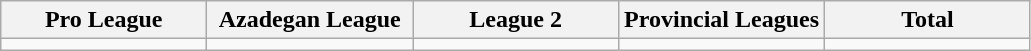<table class="wikitable">
<tr>
<th style="width:20%;">Pro League</th>
<th style="width:20%;">Azadegan League</th>
<th style="width:20%;">League 2</th>
<th style="width:20%;">Provincial Leagues</th>
<th style="width:20%;">Total</th>
</tr>
<tr>
<td></td>
<td></td>
<td></td>
<td></td>
<td></td>
</tr>
</table>
